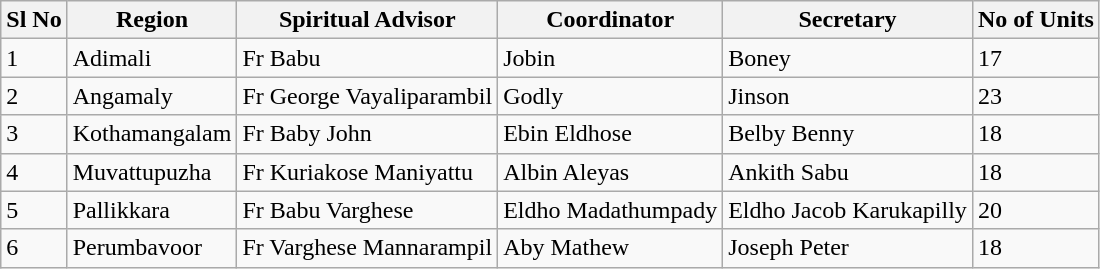<table class="wikitable">
<tr>
<th>Sl No</th>
<th>Region</th>
<th>Spiritual Advisor</th>
<th>Coordinator</th>
<th>Secretary</th>
<th>No of Units</th>
</tr>
<tr>
<td>1</td>
<td>Adimali</td>
<td>Fr Babu</td>
<td>Jobin</td>
<td>Boney</td>
<td>17</td>
</tr>
<tr>
<td>2</td>
<td>Angamaly</td>
<td>Fr George Vayaliparambil</td>
<td>Godly</td>
<td>Jinson</td>
<td>23</td>
</tr>
<tr>
<td>3</td>
<td>Kothamangalam</td>
<td>Fr Baby John</td>
<td>Ebin Eldhose</td>
<td>Belby Benny</td>
<td>18</td>
</tr>
<tr>
<td>4</td>
<td>Muvattupuzha</td>
<td>Fr Kuriakose Maniyattu</td>
<td>Albin Aleyas</td>
<td>Ankith Sabu</td>
<td>18</td>
</tr>
<tr>
<td>5</td>
<td>Pallikkara</td>
<td>Fr Babu Varghese</td>
<td>Eldho Madathumpady</td>
<td>Eldho Jacob Karukapilly</td>
<td>20</td>
</tr>
<tr>
<td>6</td>
<td>Perumbavoor</td>
<td>Fr Varghese Mannarampil</td>
<td>Aby Mathew</td>
<td>Joseph Peter</td>
<td>18</td>
</tr>
</table>
